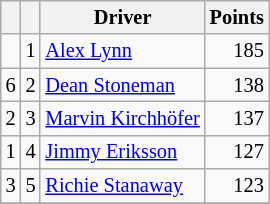<table class="wikitable" style="font-size: 85%;">
<tr>
<th></th>
<th></th>
<th>Driver</th>
<th>Points</th>
</tr>
<tr>
<td align="left"></td>
<td align="center">1</td>
<td> <a href='#'>Alex Lynn</a></td>
<td align="right">185</td>
</tr>
<tr>
<td align="left"> 6</td>
<td align="center">2</td>
<td> <a href='#'>Dean Stoneman</a></td>
<td align="right">138</td>
</tr>
<tr>
<td align="left"> 2</td>
<td align="center">3</td>
<td> <a href='#'>Marvin Kirchhöfer</a></td>
<td align="right">137</td>
</tr>
<tr>
<td align="left"> 1</td>
<td align="center">4</td>
<td> <a href='#'>Jimmy Eriksson</a></td>
<td align="right">127</td>
</tr>
<tr>
<td align="left"> 3</td>
<td align="center">5</td>
<td> <a href='#'>Richie Stanaway</a></td>
<td align="right">123</td>
</tr>
<tr>
</tr>
</table>
